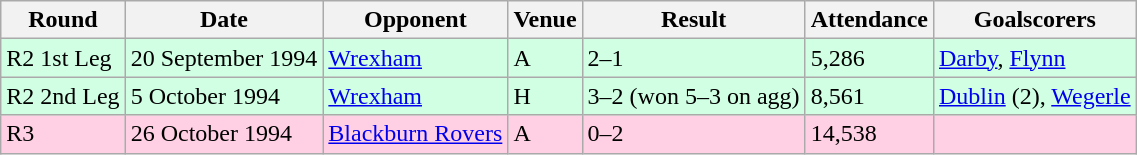<table class="wikitable">
<tr>
<th>Round</th>
<th>Date</th>
<th>Opponent</th>
<th>Venue</th>
<th>Result</th>
<th>Attendance</th>
<th>Goalscorers</th>
</tr>
<tr style="background-color: #d0ffe3;">
<td>R2 1st Leg</td>
<td>20 September 1994</td>
<td><a href='#'>Wrexham</a></td>
<td>A</td>
<td>2–1</td>
<td>5,286</td>
<td><a href='#'>Darby</a>, <a href='#'>Flynn</a></td>
</tr>
<tr style="background-color: #d0ffe3;">
<td>R2 2nd Leg</td>
<td>5 October 1994</td>
<td><a href='#'>Wrexham</a></td>
<td>H</td>
<td>3–2 (won 5–3 on agg)</td>
<td>8,561</td>
<td><a href='#'>Dublin</a> (2), <a href='#'>Wegerle</a></td>
</tr>
<tr style="background-color: #ffd0e3;">
<td>R3</td>
<td>26 October 1994</td>
<td><a href='#'>Blackburn Rovers</a></td>
<td>A</td>
<td>0–2</td>
<td>14,538</td>
<td></td>
</tr>
</table>
